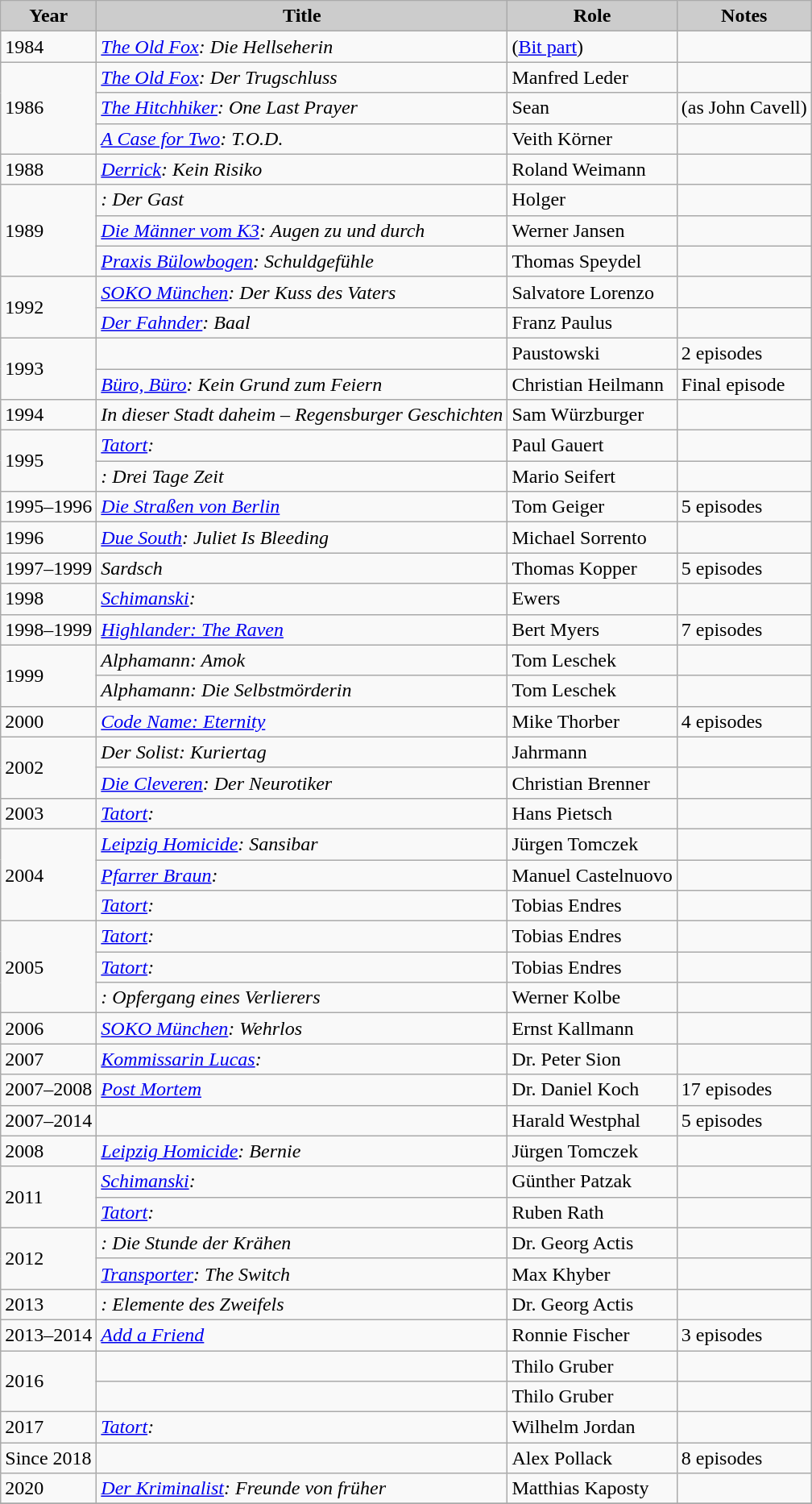<table class="wikitable">
<tr>
<th style="background: #CCCCCC;">Year</th>
<th style="background: #CCCCCC;">Title</th>
<th style="background: #CCCCCC;">Role</th>
<th style="background: #CCCCCC;">Notes</th>
</tr>
<tr>
<td>1984</td>
<td><em><a href='#'>The Old Fox</a>: Die Hellseherin</em></td>
<td>(<a href='#'>Bit part</a>)</td>
<td></td>
</tr>
<tr>
<td rowspan=3>1986</td>
<td><em><a href='#'>The Old Fox</a>: Der Trugschluss</em></td>
<td>Manfred Leder</td>
<td></td>
</tr>
<tr>
<td><em><a href='#'>The Hitchhiker</a>: One Last Prayer</em></td>
<td>Sean</td>
<td>(as John Cavell) </td>
</tr>
<tr>
<td><em><a href='#'>A Case for Two</a>: T.O.D.</em></td>
<td>Veith Körner</td>
<td></td>
</tr>
<tr>
<td>1988</td>
<td><em><a href='#'>Derrick</a>: Kein Risiko</em></td>
<td>Roland Weimann</td>
<td></td>
</tr>
<tr>
<td rowspan=3>1989</td>
<td><em>: Der Gast</em></td>
<td>Holger</td>
<td></td>
</tr>
<tr>
<td><em><a href='#'>Die Männer vom K3</a>: Augen zu und durch</em></td>
<td>Werner Jansen</td>
<td></td>
</tr>
<tr>
<td><em><a href='#'>Praxis Bülowbogen</a>: Schuldgefühle</em></td>
<td>Thomas Speydel</td>
<td></td>
</tr>
<tr>
<td rowspan=2>1992</td>
<td><em><a href='#'>SOKO München</a>: Der Kuss des Vaters</em></td>
<td>Salvatore Lorenzo</td>
<td></td>
</tr>
<tr>
<td><em><a href='#'>Der Fahnder</a>: Baal</em></td>
<td>Franz Paulus</td>
<td></td>
</tr>
<tr>
<td rowspan=2>1993</td>
<td><em></em></td>
<td>Paustowski</td>
<td>2 episodes</td>
</tr>
<tr>
<td><em><a href='#'>Büro, Büro</a>: Kein Grund zum Feiern</em></td>
<td>Christian Heilmann</td>
<td>Final episode</td>
</tr>
<tr>
<td>1994</td>
<td><em>In dieser Stadt daheim – Regensburger Geschichten</em></td>
<td>Sam Würzburger</td>
<td></td>
</tr>
<tr>
<td rowspan=2>1995</td>
<td><em><a href='#'>Tatort</a>: </em></td>
<td>Paul Gauert</td>
<td></td>
</tr>
<tr>
<td><em>: Drei Tage Zeit</em></td>
<td>Mario Seifert</td>
<td></td>
</tr>
<tr>
<td>1995–1996</td>
<td><em><a href='#'>Die Straßen von Berlin</a></em></td>
<td>Tom Geiger</td>
<td>5 episodes</td>
</tr>
<tr>
<td>1996</td>
<td><em><a href='#'>Due South</a>: Juliet Is Bleeding</em></td>
<td>Michael Sorrento</td>
<td></td>
</tr>
<tr>
<td>1997–1999</td>
<td><em>Sardsch</em></td>
<td>Thomas Kopper</td>
<td>5 episodes</td>
</tr>
<tr>
<td>1998</td>
<td><em><a href='#'>Schimanski</a>: </em></td>
<td>Ewers</td>
<td></td>
</tr>
<tr>
<td>1998–1999</td>
<td><em><a href='#'>Highlander: The Raven</a></em></td>
<td>Bert Myers</td>
<td>7 episodes</td>
</tr>
<tr>
<td rowspan=2>1999</td>
<td><em>Alphamann: Amok</em></td>
<td>Tom Leschek</td>
<td></td>
</tr>
<tr>
<td><em>Alphamann: Die Selbstmörderin</em></td>
<td>Tom Leschek</td>
<td></td>
</tr>
<tr>
<td>2000</td>
<td><em><a href='#'>Code Name: Eternity</a></em></td>
<td>Mike Thorber</td>
<td>4 episodes</td>
</tr>
<tr>
<td rowspan=2>2002</td>
<td><em>Der Solist: Kuriertag</em></td>
<td>Jahrmann</td>
<td></td>
</tr>
<tr>
<td><em><a href='#'>Die Cleveren</a>: Der Neurotiker</em></td>
<td>Christian Brenner</td>
<td></td>
</tr>
<tr>
<td>2003</td>
<td><em><a href='#'>Tatort</a>: </em></td>
<td>Hans Pietsch</td>
<td></td>
</tr>
<tr>
<td rowspan=3>2004</td>
<td><em><a href='#'>Leipzig Homicide</a>: Sansibar</em></td>
<td>Jürgen Tomczek</td>
<td></td>
</tr>
<tr>
<td><em><a href='#'>Pfarrer Braun</a>: </em></td>
<td>Manuel Castelnuovo</td>
<td></td>
</tr>
<tr>
<td><em><a href='#'>Tatort</a>: </em></td>
<td>Tobias Endres</td>
<td></td>
</tr>
<tr>
<td rowspan=3>2005</td>
<td><em><a href='#'>Tatort</a>: </em></td>
<td>Tobias Endres</td>
<td></td>
</tr>
<tr>
<td><em><a href='#'>Tatort</a>: </em></td>
<td>Tobias Endres</td>
<td></td>
</tr>
<tr>
<td><em>: Opfergang eines Verlierers</em></td>
<td>Werner Kolbe</td>
<td></td>
</tr>
<tr>
<td>2006</td>
<td><em><a href='#'>SOKO München</a>: Wehrlos</em></td>
<td>Ernst Kallmann</td>
<td></td>
</tr>
<tr>
<td>2007</td>
<td><em><a href='#'>Kommissarin Lucas</a>: </em></td>
<td>Dr. Peter Sion</td>
<td></td>
</tr>
<tr>
<td>2007–2008</td>
<td><em><a href='#'>Post Mortem</a></em></td>
<td>Dr. Daniel Koch</td>
<td>17 episodes</td>
</tr>
<tr>
<td>2007–2014</td>
<td><em></em></td>
<td>Harald Westphal</td>
<td>5 episodes</td>
</tr>
<tr>
<td>2008</td>
<td><em><a href='#'>Leipzig Homicide</a>: Bernie</em></td>
<td>Jürgen Tomczek</td>
<td></td>
</tr>
<tr>
<td rowspan=2>2011</td>
<td><em><a href='#'>Schimanski</a>: </em></td>
<td>Günther Patzak</td>
<td></td>
</tr>
<tr>
<td><em><a href='#'>Tatort</a>: </em></td>
<td>Ruben Rath</td>
<td></td>
</tr>
<tr>
<td rowspan=2>2012</td>
<td><em>: Die Stunde der Krähen</em></td>
<td>Dr. Georg Actis</td>
<td></td>
</tr>
<tr>
<td><em><a href='#'>Transporter</a>: The Switch</em></td>
<td>Max Khyber</td>
<td></td>
</tr>
<tr>
<td>2013</td>
<td><em>: Elemente des Zweifels</em></td>
<td>Dr. Georg Actis</td>
<td></td>
</tr>
<tr>
<td>2013–2014</td>
<td><em><a href='#'>Add a Friend</a></em></td>
<td>Ronnie Fischer</td>
<td>3 episodes</td>
</tr>
<tr>
<td rowspan=2>2016</td>
<td><em></em></td>
<td>Thilo Gruber</td>
<td></td>
</tr>
<tr>
<td><em></em></td>
<td>Thilo Gruber</td>
<td></td>
</tr>
<tr>
<td>2017</td>
<td><em><a href='#'>Tatort</a>: </em></td>
<td>Wilhelm Jordan</td>
<td></td>
</tr>
<tr>
<td>Since 2018</td>
<td><em></em></td>
<td>Alex Pollack</td>
<td>8 episodes</td>
</tr>
<tr>
<td>2020</td>
<td><em><a href='#'>Der Kriminalist</a>: Freunde von früher</em></td>
<td>Matthias Kaposty</td>
<td></td>
</tr>
<tr>
</tr>
</table>
